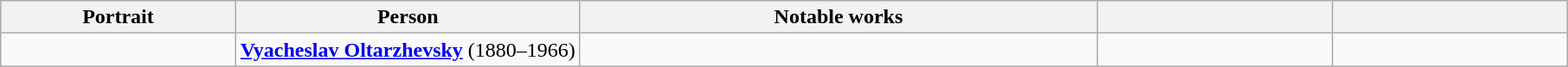<table class="wikitable">
<tr ">
<th style="width:15%;">Portrait</th>
<th style="width:22%;">Person</th>
<th style="width:33%;">Notable works</th>
<th style="width:15%;"></th>
<th style="width:15%;"></th>
</tr>
<tr>
<td></td>
<td><strong> <a href='#'>Vyacheslav Oltarzhevsky</a></strong> (1880–1966)</td>
<td></td>
<td></td>
<td></td>
</tr>
</table>
